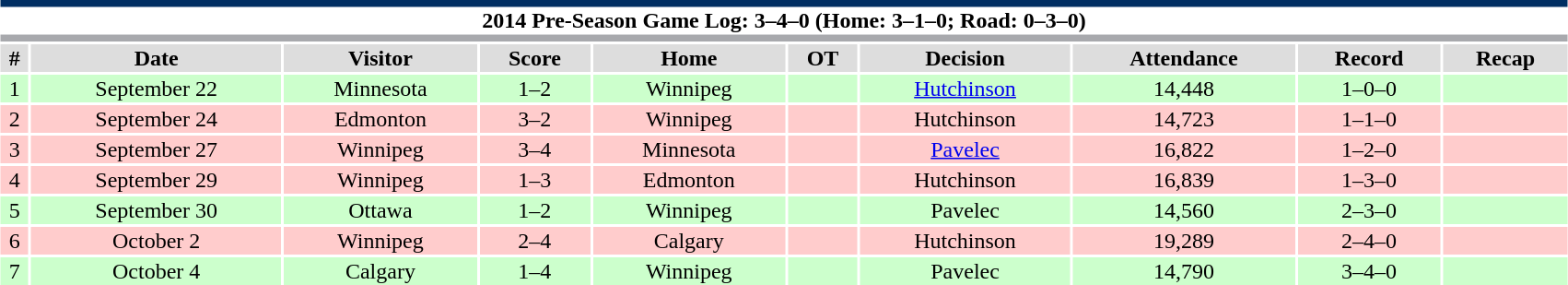<table class="toccolours collapsible collapsed" style="width:90%; clear:both; margin:1.5em auto; text-align:center;">
<tr>
<th colspan=10 style="background:#fff; border-top:#002E62 5px solid; border-bottom:#A8A9AD 5px solid;">2014 Pre-Season Game Log: 3–4–0 (Home: 3–1–0; Road: 0–3–0)</th>
</tr>
<tr style="text-align:center; background:#ddd;">
<th>#</th>
<th>Date</th>
<th>Visitor</th>
<th>Score</th>
<th>Home</th>
<th>OT</th>
<th>Decision</th>
<th>Attendance</th>
<th>Record</th>
<th>Recap</th>
</tr>
<tr style="text-align:center; background:#cfc;">
<td>1</td>
<td>September 22</td>
<td>Minnesota</td>
<td>1–2</td>
<td>Winnipeg</td>
<td></td>
<td><a href='#'>Hutchinson</a></td>
<td>14,448</td>
<td>1–0–0</td>
<td></td>
</tr>
<tr style="text-align:center; background:#fcc;">
<td>2</td>
<td>September 24</td>
<td>Edmonton</td>
<td>3–2</td>
<td>Winnipeg</td>
<td></td>
<td>Hutchinson</td>
<td>14,723</td>
<td>1–1–0</td>
<td></td>
</tr>
<tr style="text-align:center; background:#fcc;">
<td>3</td>
<td>September 27</td>
<td>Winnipeg</td>
<td>3–4</td>
<td>Minnesota</td>
<td></td>
<td><a href='#'>Pavelec</a></td>
<td>16,822</td>
<td>1–2–0</td>
<td></td>
</tr>
<tr style="text-align:center; background:#fcc;">
<td>4</td>
<td>September 29</td>
<td>Winnipeg</td>
<td>1–3</td>
<td>Edmonton</td>
<td></td>
<td>Hutchinson</td>
<td>16,839</td>
<td>1–3–0</td>
<td></td>
</tr>
<tr style="text-align:center; background:#cfc;">
<td>5</td>
<td>September 30</td>
<td>Ottawa</td>
<td>1–2</td>
<td>Winnipeg</td>
<td></td>
<td>Pavelec</td>
<td>14,560</td>
<td>2–3–0</td>
<td></td>
</tr>
<tr style="text-align:center; background:#fcc;">
<td>6</td>
<td>October 2</td>
<td>Winnipeg</td>
<td>2–4</td>
<td>Calgary</td>
<td></td>
<td>Hutchinson</td>
<td>19,289</td>
<td>2–4–0</td>
<td></td>
</tr>
<tr style="text-align:center; background:#cfc;">
<td>7</td>
<td>October 4</td>
<td>Calgary</td>
<td>1–4</td>
<td>Winnipeg</td>
<td></td>
<td>Pavelec</td>
<td>14,790</td>
<td>3–4–0</td>
<td></td>
</tr>
</table>
